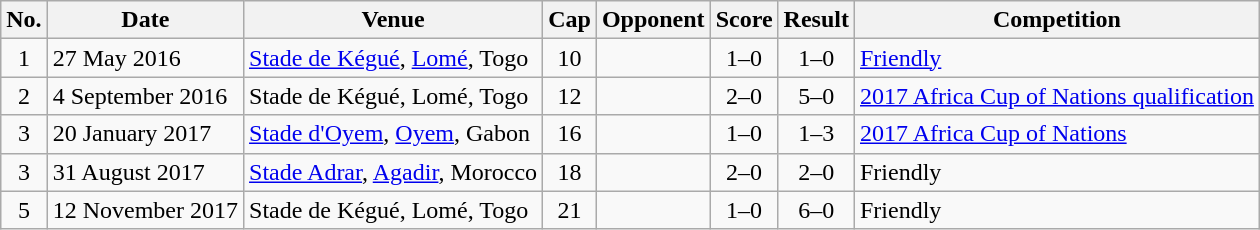<table class="wikitable sortable">
<tr>
<th scope="col">No.</th>
<th scope="col" data-sort-type="date">Date</th>
<th scope="col">Venue</th>
<th scope="col">Cap</th>
<th scope="col">Opponent</th>
<th scope="col">Score</th>
<th scope="col">Result</th>
<th scope="col">Competition</th>
</tr>
<tr>
<td align="center">1</td>
<td>27 May 2016</td>
<td><a href='#'>Stade de Kégué</a>, <a href='#'>Lomé</a>, Togo</td>
<td align="center">10</td>
<td></td>
<td align="center">1–0</td>
<td align="center">1–0</td>
<td><a href='#'>Friendly</a></td>
</tr>
<tr>
<td align="center">2</td>
<td>4 September 2016</td>
<td>Stade de Kégué, Lomé, Togo</td>
<td align="center">12</td>
<td></td>
<td align="center">2–0</td>
<td align="center">5–0</td>
<td><a href='#'>2017 Africa Cup of Nations qualification</a></td>
</tr>
<tr>
<td align="center">3</td>
<td>20 January 2017</td>
<td><a href='#'>Stade d'Oyem</a>, <a href='#'>Oyem</a>, Gabon</td>
<td align="center">16</td>
<td></td>
<td align="center">1–0</td>
<td align="center">1–3</td>
<td><a href='#'>2017 Africa Cup of Nations</a></td>
</tr>
<tr>
<td align="center">3</td>
<td>31 August 2017</td>
<td><a href='#'>Stade Adrar</a>, <a href='#'>Agadir</a>, Morocco</td>
<td align="center">18</td>
<td></td>
<td align="center">2–0</td>
<td align="center">2–0</td>
<td>Friendly</td>
</tr>
<tr>
<td align="center">5</td>
<td>12 November 2017</td>
<td>Stade de Kégué, Lomé, Togo</td>
<td align="center">21</td>
<td></td>
<td align="center">1–0</td>
<td align="center">6–0</td>
<td>Friendly</td>
</tr>
</table>
